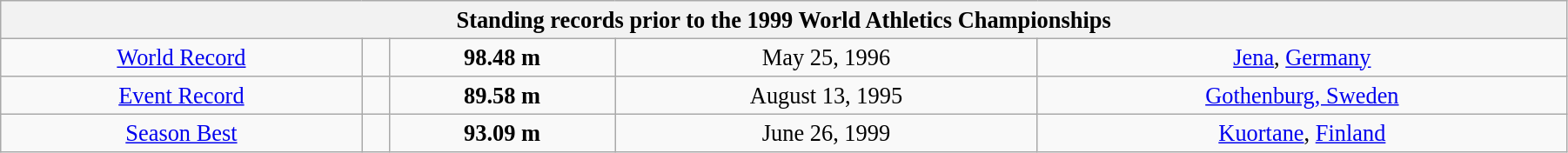<table class="wikitable" style=" text-align:center; font-size:110%;" width="95%">
<tr>
<th colspan="5">Standing records prior to the 1999 World Athletics Championships</th>
</tr>
<tr>
<td><a href='#'>World Record</a></td>
<td></td>
<td><strong>98.48 m </strong></td>
<td>May 25, 1996</td>
<td> <a href='#'>Jena</a>, <a href='#'>Germany</a></td>
</tr>
<tr>
<td><a href='#'>Event Record</a></td>
<td></td>
<td><strong>89.58 m </strong></td>
<td>August 13, 1995</td>
<td> <a href='#'>Gothenburg, Sweden</a></td>
</tr>
<tr>
<td><a href='#'>Season Best</a></td>
<td></td>
<td><strong>93.09 m </strong></td>
<td>June 26, 1999</td>
<td> <a href='#'>Kuortane</a>, <a href='#'>Finland</a></td>
</tr>
</table>
